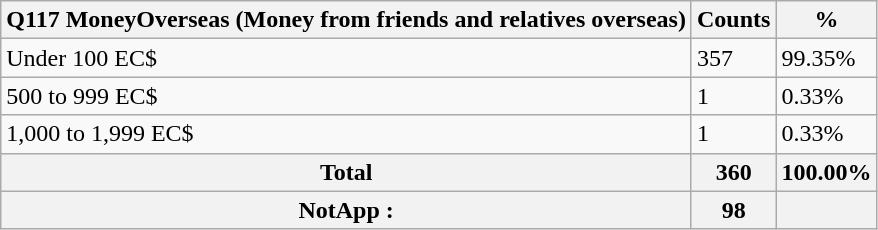<table class="wikitable sortable">
<tr>
<th>Q117 MoneyOverseas (Money from friends and relatives overseas)</th>
<th>Counts</th>
<th>%</th>
</tr>
<tr>
<td>Under 100 EC$</td>
<td>357</td>
<td>99.35%</td>
</tr>
<tr>
<td>500 to 999 EC$</td>
<td>1</td>
<td>0.33%</td>
</tr>
<tr>
<td>1,000 to 1,999 EC$</td>
<td>1</td>
<td>0.33%</td>
</tr>
<tr>
<th>Total</th>
<th>360</th>
<th>100.00%</th>
</tr>
<tr>
<th>NotApp :</th>
<th>98</th>
<th></th>
</tr>
</table>
